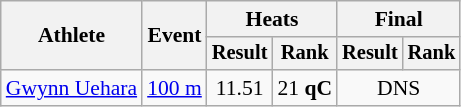<table class="wikitable" style="font-size:90%">
<tr>
<th rowspan=2>Athlete</th>
<th rowspan=2>Event</th>
<th colspan=2>Heats</th>
<th colspan=2>Final</th>
</tr>
<tr style="font-size:95%">
<th>Result</th>
<th>Rank</th>
<th>Result</th>
<th>Rank</th>
</tr>
<tr align=center>
<td align=left><a href='#'>Gwynn Uehara</a></td>
<td align=left><a href='#'>100 m</a></td>
<td>11.51</td>
<td>21 <strong>qC</strong></td>
<td colspan=2>DNS</td>
</tr>
</table>
